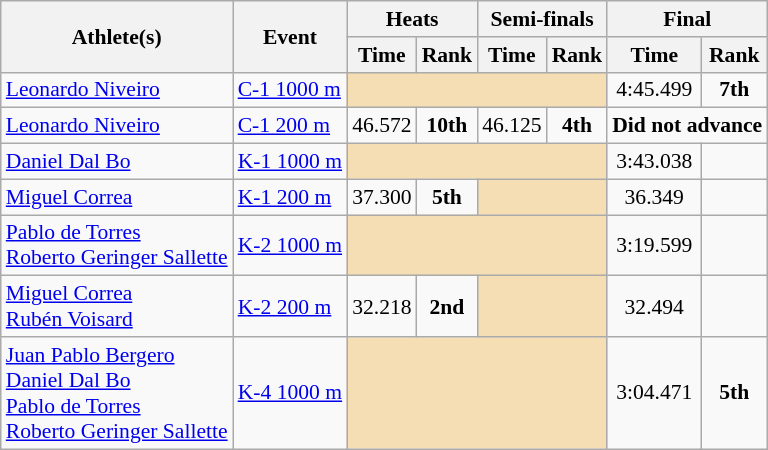<table class="wikitable" border="1" style="font-size:90%">
<tr>
<th rowspan=2>Athlete(s)</th>
<th rowspan=2>Event</th>
<th colspan=2>Heats</th>
<th colspan=2>Semi-finals</th>
<th colspan=2>Final</th>
</tr>
<tr>
<th>Time</th>
<th>Rank</th>
<th>Time</th>
<th>Rank</th>
<th>Time</th>
<th>Rank</th>
</tr>
<tr>
<td><a href='#'>Leonardo Niveiro</a></td>
<td><a href='#'>C-1 1000 m</a></td>
<td bgcolor=wheat colspan="4"></td>
<td align=center>4:45.499</td>
<td align=center><strong>7th</strong></td>
</tr>
<tr>
<td><a href='#'>Leonardo Niveiro</a></td>
<td><a href='#'>C-1 200 m</a></td>
<td align=center>46.572</td>
<td align=center><strong>10th</strong></td>
<td align=center>46.125</td>
<td align=center><strong>4th</strong></td>
<td align="center" colspan="7"><strong>Did not advance</strong></td>
</tr>
<tr>
<td><a href='#'>Daniel Dal Bo</a></td>
<td><a href='#'>K-1 1000 m</a></td>
<td bgcolor=wheat colspan="4"></td>
<td align=center>3:43.038</td>
<td align=center></td>
</tr>
<tr>
<td><a href='#'>Miguel Correa</a></td>
<td><a href='#'>K-1 200 m</a></td>
<td align=center>37.300</td>
<td align=center><strong>5th</strong></td>
<td bgcolor=wheat colspan="2"></td>
<td align=center>36.349</td>
<td align=center></td>
</tr>
<tr>
<td><a href='#'>Pablo de Torres</a><br><a href='#'>Roberto Geringer Sallette</a></td>
<td><a href='#'>K-2 1000 m</a></td>
<td bgcolor=wheat colspan="4"></td>
<td align=center>3:19.599</td>
<td align=center></td>
</tr>
<tr>
<td><a href='#'>Miguel Correa</a><br><a href='#'>Rubén Voisard</a></td>
<td><a href='#'>K-2 200 m</a></td>
<td align=center>32.218</td>
<td align=center><strong>2nd</strong></td>
<td bgcolor=wheat colspan="2"></td>
<td align=center>32.494</td>
<td align=center></td>
</tr>
<tr>
<td><a href='#'>Juan Pablo Bergero</a><br><a href='#'>Daniel Dal Bo</a><br><a href='#'>Pablo de Torres</a><br><a href='#'>Roberto Geringer Sallette</a></td>
<td><a href='#'>K-4 1000 m</a></td>
<td bgcolor=wheat colspan="4"></td>
<td align=center>3:04.471</td>
<td align=center><strong>5th</strong></td>
</tr>
</table>
